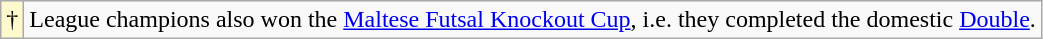<table class="wikitable">
<tr>
<td style="background-color:#FFFACD">†</td>
<td>League champions also won the <a href='#'>Maltese Futsal Knockout Cup</a>, i.e. they completed the domestic <a href='#'>Double</a>.</td>
</tr>
</table>
